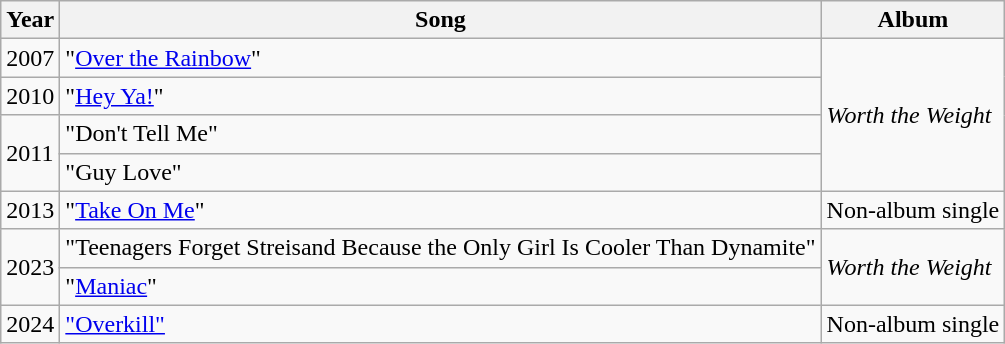<table class="wikitable">
<tr>
<th>Year</th>
<th>Song</th>
<th>Album</th>
</tr>
<tr>
<td rowspan="1">2007</td>
<td>"<a href='#'>Over the Rainbow</a>"</td>
<td rowspan="4"><em>Worth the Weight</em></td>
</tr>
<tr>
<td rowspan="1">2010</td>
<td>"<a href='#'>Hey Ya!</a>"</td>
</tr>
<tr>
<td rowspan="2">2011</td>
<td>"Don't Tell Me"</td>
</tr>
<tr>
<td>"Guy Love"</td>
</tr>
<tr>
<td rowspan="1">2013</td>
<td>"<a href='#'>Take On Me</a>"</td>
<td rowspan="1">Non-album single</td>
</tr>
<tr>
<td rowspan="2">2023</td>
<td>"Teenagers Forget Streisand Because the Only Girl Is Cooler Than Dynamite"</td>
<td rowspan="2"><em>Worth the Weight</em></td>
</tr>
<tr>
<td>"<a href='#'>Maniac</a>"</td>
</tr>
<tr>
<td rowspan="1">2024</td>
<td><a href='#'>"Overkill"</a></td>
<td rowspan="1">Non-album single</td>
</tr>
</table>
